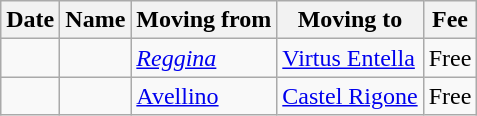<table class="wikitable sortable">
<tr>
<th>Date</th>
<th>Name</th>
<th>Moving from</th>
<th>Moving to</th>
<th>Fee</th>
</tr>
<tr>
<td></td>
<td></td>
<td><em><a href='#'>Reggina</a></em></td>
<td><a href='#'>Virtus Entella</a></td>
<td> Free</td>
</tr>
<tr>
<td></td>
<td></td>
<td><a href='#'>Avellino</a></td>
<td><a href='#'>Castel Rigone</a></td>
<td> Free</td>
</tr>
</table>
